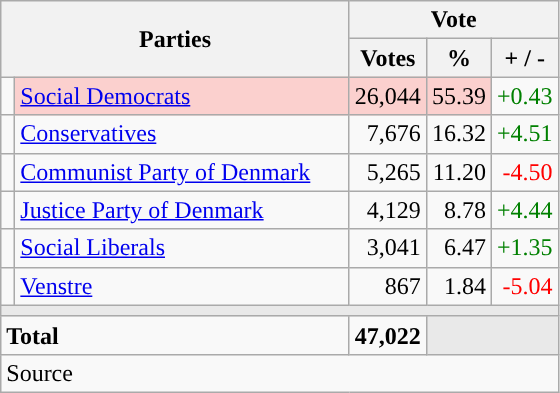<table class="wikitable" style="text-align:right;">
<tr>
<th style="text-align:centre;" rowspan="2" colspan="2" width="225">Parties</th>
<th colspan="3">Vote</th>
</tr>
<tr>
<th width="15">Votes</th>
<th width="15">%</th>
<th width="15">+ / -</th>
</tr>
<tr>
<td width="2" style="color:inherit;background:"></td>
<td bgcolor=#fbd0ce  align="left"><a href='#'>Social Democrats</a></td>
<td bgcolor=#fbd0ce>26,044</td>
<td bgcolor=#fbd0ce>55.39</td>
<td style=color:green;>+0.43</td>
</tr>
<tr>
<td width="2" style="color:inherit;background:"></td>
<td align="left"><a href='#'>Conservatives</a></td>
<td>7,676</td>
<td>16.32</td>
<td style=color:green;>+4.51</td>
</tr>
<tr>
<td width="2" style="color:inherit;background:"></td>
<td align="left"><a href='#'>Communist Party of Denmark</a></td>
<td>5,265</td>
<td>11.20</td>
<td style=color:red;>-4.50</td>
</tr>
<tr>
<td width="2" style="color:inherit;background:"></td>
<td align="left"><a href='#'>Justice Party of Denmark</a></td>
<td>4,129</td>
<td>8.78</td>
<td style=color:green;>+4.44</td>
</tr>
<tr>
<td width="2" style="color:inherit;background:"></td>
<td align="left"><a href='#'>Social Liberals</a></td>
<td>3,041</td>
<td>6.47</td>
<td style=color:green;>+1.35</td>
</tr>
<tr>
<td width="2" style="color:inherit;background:"></td>
<td align="left"><a href='#'>Venstre</a></td>
<td>867</td>
<td>1.84</td>
<td style=color:red;>-5.04</td>
</tr>
<tr>
<td colspan="7" bgcolor="#E9E9E9"></td>
</tr>
<tr>
<td align="left" colspan="2"><strong>Total</strong></td>
<td><strong>47,022</strong></td>
<td bgcolor="#E9E9E9" colspan="2"></td>
</tr>
<tr>
<td align="left" colspan="6">Source</td>
</tr>
</table>
